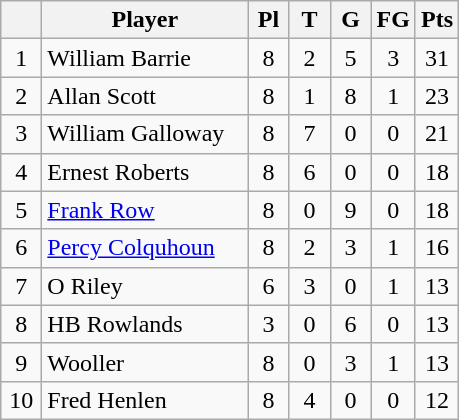<table class="wikitable" style="text-align:center;">
<tr>
<th width="20" abbr="Position"></th>
<th width="130">Player</th>
<th width="20">Pl</th>
<th width="20">T</th>
<th width="20">G</th>
<th width="20">FG</th>
<th width="20">Pts</th>
</tr>
<tr>
<td>1</td>
<td style="text-align:left;"> William Barrie</td>
<td>8</td>
<td>2</td>
<td>5</td>
<td>3</td>
<td>31</td>
</tr>
<tr>
<td>2</td>
<td style="text-align:left;"> Allan Scott</td>
<td>8</td>
<td>1</td>
<td>8</td>
<td>1</td>
<td>23</td>
</tr>
<tr>
<td>3</td>
<td style="text-align:left;"> William Galloway</td>
<td>8</td>
<td>7</td>
<td>0</td>
<td>0</td>
<td>21</td>
</tr>
<tr>
<td>4</td>
<td style="text-align:left;"> Ernest Roberts</td>
<td>8</td>
<td>6</td>
<td>0</td>
<td>0</td>
<td>18</td>
</tr>
<tr>
<td>5</td>
<td style="text-align:left;"> <a href='#'>Frank Row</a></td>
<td>8</td>
<td>0</td>
<td>9</td>
<td>0</td>
<td>18</td>
</tr>
<tr>
<td>6</td>
<td style="text-align:left;"> <a href='#'>Percy Colquhoun</a></td>
<td>8</td>
<td>2</td>
<td>3</td>
<td>1</td>
<td>16</td>
</tr>
<tr>
<td>7</td>
<td style="text-align:left;"> O Riley</td>
<td>6</td>
<td>3</td>
<td>0</td>
<td>1</td>
<td>13</td>
</tr>
<tr>
<td>8</td>
<td style="text-align:left;"> HB Rowlands</td>
<td>3</td>
<td>0</td>
<td>6</td>
<td>0</td>
<td>13</td>
</tr>
<tr>
<td>9</td>
<td style="text-align:left;">Wooller</td>
<td>8</td>
<td>0</td>
<td>3</td>
<td>1</td>
<td>13</td>
</tr>
<tr>
<td>10</td>
<td style="text-align:left;"> Fred Henlen</td>
<td>8</td>
<td>4</td>
<td>0</td>
<td>0</td>
<td>12</td>
</tr>
</table>
